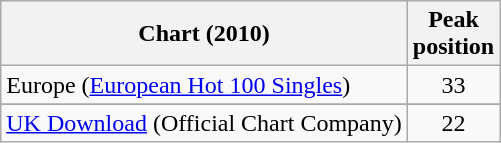<table class="wikitable sortable">
<tr>
<th>Chart (2010)</th>
<th>Peak<br>position</th>
</tr>
<tr>
<td>Europe (<a href='#'>European Hot 100 Singles</a>)</td>
<td style="text-align:center;">33</td>
</tr>
<tr>
</tr>
<tr>
</tr>
<tr>
</tr>
<tr>
</tr>
<tr>
<td><a href='#'>UK Download</a> (Official Chart Company)</td>
<td style="text-align:center;">22</td>
</tr>
</table>
